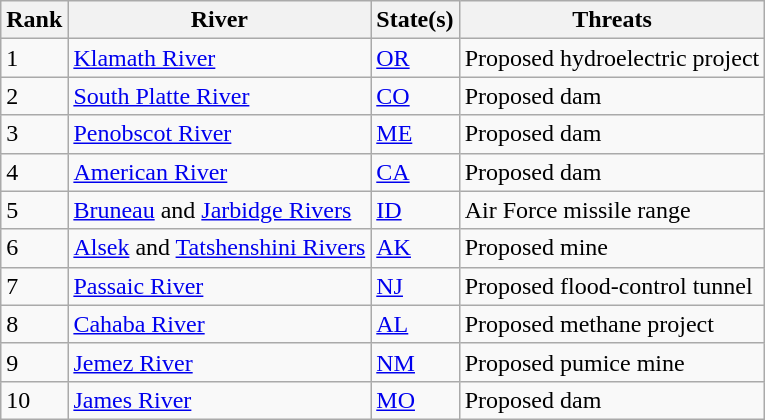<table class="wikitable sortable">
<tr>
<th>Rank</th>
<th>River</th>
<th>State(s)</th>
<th>Threats</th>
</tr>
<tr>
<td>1</td>
<td><a href='#'>Klamath River</a></td>
<td><a href='#'>OR</a></td>
<td>Proposed hydroelectric project</td>
</tr>
<tr>
<td>2</td>
<td><a href='#'>South Platte River</a></td>
<td><a href='#'>CO</a></td>
<td>Proposed dam</td>
</tr>
<tr>
<td>3</td>
<td><a href='#'>Penobscot River</a></td>
<td><a href='#'>ME</a></td>
<td>Proposed dam</td>
</tr>
<tr>
<td>4</td>
<td><a href='#'>American River</a></td>
<td><a href='#'>CA</a></td>
<td>Proposed dam</td>
</tr>
<tr>
<td>5</td>
<td><a href='#'>Bruneau</a> and <a href='#'>Jarbidge Rivers</a></td>
<td><a href='#'>ID</a></td>
<td>Air Force missile range</td>
</tr>
<tr>
<td>6</td>
<td><a href='#'>Alsek</a> and <a href='#'>Tatshenshini Rivers</a></td>
<td><a href='#'>AK</a></td>
<td>Proposed mine</td>
</tr>
<tr>
<td>7</td>
<td><a href='#'>Passaic River</a></td>
<td><a href='#'>NJ</a></td>
<td>Proposed flood-control tunnel</td>
</tr>
<tr>
<td>8</td>
<td><a href='#'>Cahaba River</a></td>
<td><a href='#'>AL</a></td>
<td>Proposed methane project</td>
</tr>
<tr>
<td>9</td>
<td><a href='#'>Jemez River</a></td>
<td><a href='#'>NM</a></td>
<td>Proposed pumice mine</td>
</tr>
<tr>
<td>10</td>
<td><a href='#'>James River</a></td>
<td><a href='#'>MO</a></td>
<td>Proposed dam</td>
</tr>
</table>
